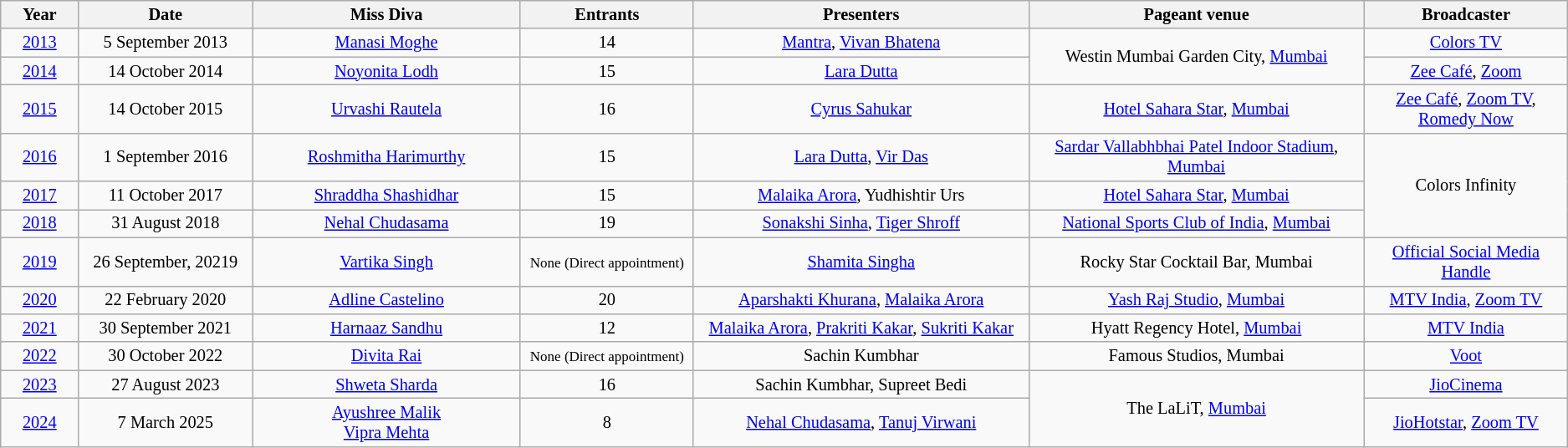<table class="wikitable" style="font-size: 85%; text-align:center">
<tr>
<th bgcolor="#efefef" width="2%">Year</th>
<th bgcolor="#efefef" width="5%">Date</th>
<th bgcolor="#efefef" width="8%">Miss Diva</th>
<th bgcolor="#efefef" width="5%">Entrants</th>
<th bgcolor="#efefef" width="10%">Presenters</th>
<th bgcolor="#efefef" width="10%">Pageant venue</th>
<th bgcolor="#efefef" width="6%">Broadcaster</th>
</tr>
<tr>
<td align=center><a href='#'>2013</a></td>
<td align=center>5 September 2013</td>
<td align=center><a href='#'>Manasi Moghe</a></td>
<td align=center>14</td>
<td align=center><a href='#'>Mantra</a>, <a href='#'>Vivan Bhatena</a></td>
<td align=center rowspan=2>Westin Mumbai Garden City, <a href='#'>Mumbai</a></td>
<td align=center><a href='#'>Colors TV</a></td>
</tr>
<tr>
<td align=center><a href='#'>2014</a></td>
<td align=center>14 October 2014</td>
<td align=center><a href='#'>Noyonita Lodh</a></td>
<td align=center>15</td>
<td align=center><a href='#'>Lara Dutta</a></td>
<td align=center><a href='#'>Zee Café</a>, <a href='#'>Zoom</a></td>
</tr>
<tr>
<td align=center><a href='#'>2015</a></td>
<td align=center>14 October 2015</td>
<td align=center><a href='#'>Urvashi Rautela</a></td>
<td align=center>16</td>
<td align=center><a href='#'>Cyrus Sahukar</a></td>
<td align=center><a href='#'>Hotel Sahara Star</a>, <a href='#'>Mumbai</a></td>
<td align=center><a href='#'>Zee Café</a>, <a href='#'>Zoom TV</a>, <a href='#'>Romedy Now</a></td>
</tr>
<tr>
<td align=center><a href='#'>2016</a></td>
<td align=center>1 September 2016</td>
<td align=center><a href='#'>Roshmitha Harimurthy</a></td>
<td align=center>15</td>
<td align=center><a href='#'>Lara Dutta</a>, <a href='#'>Vir Das</a></td>
<td align=center><a href='#'>Sardar Vallabhbhai Patel Indoor Stadium</a>, <a href='#'>Mumbai</a></td>
<td align=center rowspan=3>Colors Infinity</td>
</tr>
<tr>
<td align=center><a href='#'>2017</a></td>
<td align=center>11 October 2017</td>
<td align=center><a href='#'>Shraddha Shashidhar</a></td>
<td align=center>15</td>
<td align=center><a href='#'>Malaika Arora</a>, Yudhishtir Urs</td>
<td align=center><a href='#'>Hotel Sahara Star</a>, <a href='#'>Mumbai</a></td>
</tr>
<tr>
<td align=center><a href='#'>2018</a></td>
<td align=center>31 August 2018</td>
<td align=center><a href='#'>Nehal Chudasama</a></td>
<td align=center>19</td>
<td align=center><a href='#'>Sonakshi Sinha</a>, <a href='#'>Tiger Shroff</a></td>
<td align=center><a href='#'>National Sports Club of India</a>, <a href='#'>Mumbai</a></td>
</tr>
<tr>
<td align=center><a href='#'>2019</a></td>
<td align=center>26 September, 20219</td>
<td align=center><a href='#'>Vartika Singh</a></td>
<td align=center><small>None (Direct appointment)</small></td>
<td align=center><a href='#'>Shamita Singha</a></td>
<td align=center>Rocky Star Cocktail Bar, Mumbai</td>
<td align=center><a href='#'>Official Social Media Handle</a></td>
</tr>
<tr>
<td align=center><a href='#'>2020</a></td>
<td align=center>22 February 2020</td>
<td align=center><a href='#'>Adline Castelino</a></td>
<td align=center>20</td>
<td align=center><a href='#'>Aparshakti Khurana</a>, <a href='#'>Malaika Arora</a></td>
<td align=center><a href='#'>Yash Raj Studio</a>, <a href='#'>Mumbai</a></td>
<td align=center><a href='#'>MTV India</a>, <a href='#'>Zoom TV</a></td>
</tr>
<tr>
<td align=center><a href='#'>2021</a></td>
<td align=center>30 September 2021</td>
<td align=center><a href='#'>Harnaaz Sandhu</a></td>
<td align=center>12</td>
<td align=center><a href='#'>Malaika Arora</a>, <a href='#'>Prakriti Kakar</a>, <a href='#'>Sukriti Kakar</a></td>
<td align=center>Hyatt Regency Hotel, <a href='#'>Mumbai</a></td>
<td align=center><a href='#'>MTV India</a></td>
</tr>
<tr>
<td align=center><a href='#'>2022</a></td>
<td align=center>30 October 2022</td>
<td align=center><a href='#'>Divita Rai</a></td>
<td align=center><small>None (Direct appointment)</small></td>
<td align=center>Sachin Kumbhar</td>
<td align=center>Famous Studios, Mumbai</td>
<td align=center><a href='#'>Voot</a></td>
</tr>
<tr>
<td align=center><a href='#'>2023</a></td>
<td align=center>27 August 2023</td>
<td align=center><a href='#'>Shweta Sharda</a></td>
<td align=center>16</td>
<td align=center>Sachin Kumbhar, Supreet Bedi</td>
<td align=center rowspan=2>The LaLiT, <a href='#'>Mumbai</a></td>
<td align=center><a href='#'>JioCinema</a></td>
</tr>
<tr>
<td align=center><a href='#'>2024</a></td>
<td align=center>7 March 2025</td>
<td align=center><a href='#'>Ayushree Malik</a><br><a href='#'>Vipra Mehta</a></td>
<td align=center>8</td>
<td align=center><a href='#'>Nehal Chudasama</a>, <a href='#'>Tanuj Virwani</a></td>
<td align=center><a href='#'>JioHotstar</a>, <a href='#'>Zoom TV</a></td>
</tr>
</table>
